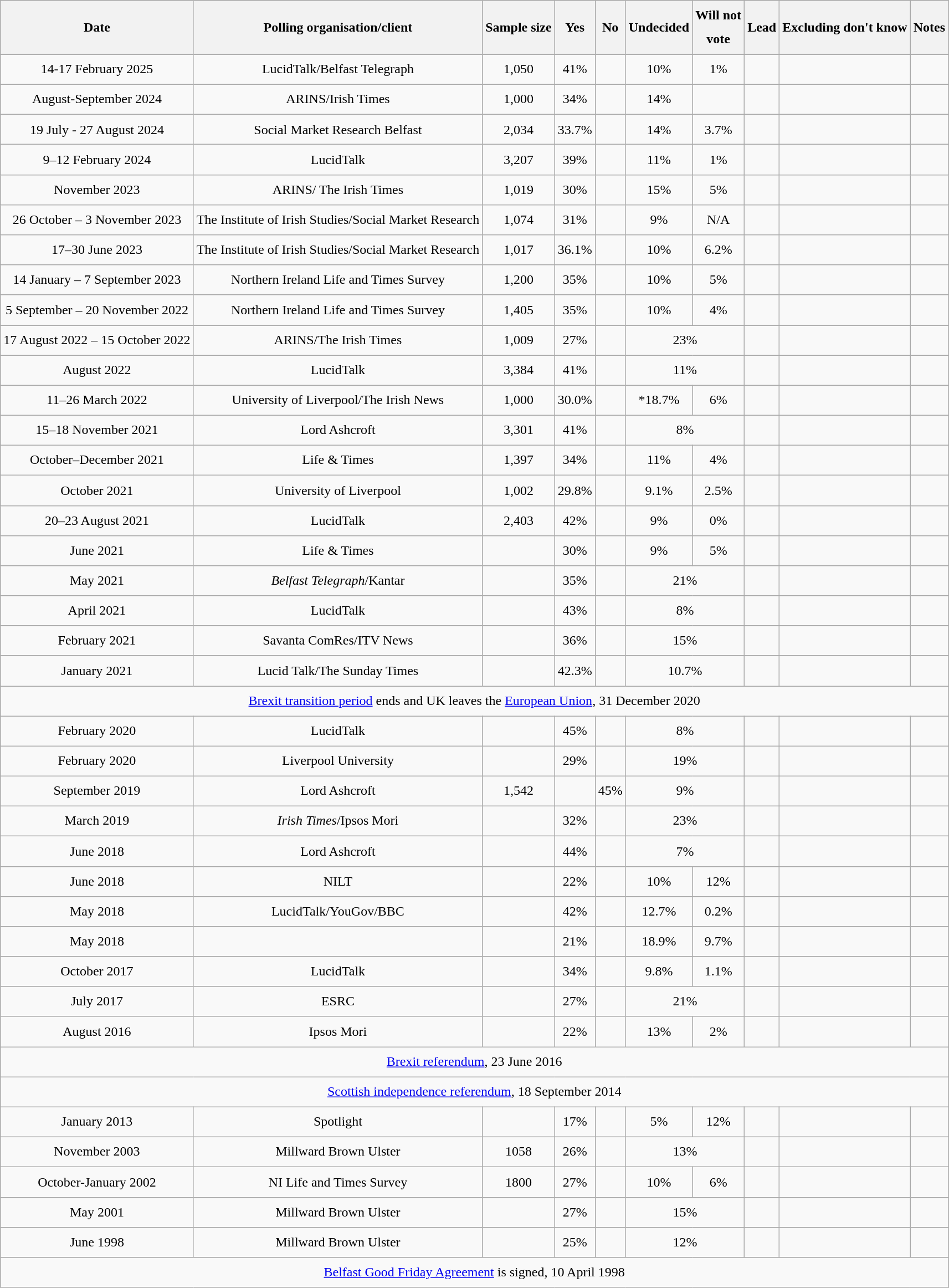<table class="wikitable sortable" style="line-height:1.8; text-align:center;">
<tr>
<th>Date</th>
<th>Polling organisation/client</th>
<th>Sample size</th>
<th>Yes</th>
<th>No</th>
<th>Undecided</th>
<th>Will not <br>vote</th>
<th>Lead</th>
<th>Excluding don't know</th>
<th>Notes</th>
</tr>
<tr>
<td>14-17 February 2025</td>
<td>LucidTalk/Belfast Telegraph</td>
<td>1,050</td>
<td>41%</td>
<td></td>
<td>10%</td>
<td>1%</td>
<td></td>
<td></td>
<td></td>
</tr>
<tr>
<td>August-September 2024</td>
<td>ARINS/Irish Times</td>
<td>1,000</td>
<td>34%</td>
<td></td>
<td>14%</td>
<td></td>
<td></td>
<td></td>
<td></td>
</tr>
<tr>
<td>19 July - 27 August 2024</td>
<td>Social Market Research Belfast</td>
<td>2,034</td>
<td>33.7%</td>
<td></td>
<td>14%</td>
<td>3.7%</td>
<td></td>
<td></td>
<td></td>
</tr>
<tr>
<td>9–12 February 2024</td>
<td>LucidTalk</td>
<td>3,207</td>
<td>39%</td>
<td></td>
<td>11%</td>
<td>1%</td>
<td></td>
<td></td>
<td></td>
</tr>
<tr>
<td>November 2023</td>
<td>ARINS/ The Irish Times</td>
<td>1,019</td>
<td>30%</td>
<td></td>
<td>15%</td>
<td>5%</td>
<td></td>
<td></td>
<td></td>
</tr>
<tr>
<td>26 October – 3 November 2023</td>
<td>The Institute of Irish Studies/Social Market Research</td>
<td>1,074</td>
<td>31%</td>
<td></td>
<td>9%</td>
<td>N/A</td>
<td></td>
<td></td>
<td></td>
</tr>
<tr>
<td>17–30 June 2023</td>
<td>The Institute of Irish Studies/Social Market Research</td>
<td>1,017</td>
<td>36.1%</td>
<td></td>
<td>10%</td>
<td>6.2%</td>
<td></td>
<td></td>
<td></td>
</tr>
<tr>
<td>14 January – 7 September 2023</td>
<td>Northern Ireland Life and Times Survey</td>
<td>1,200</td>
<td>35%</td>
<td></td>
<td>10%</td>
<td>5%</td>
<td></td>
<td></td>
<td></td>
</tr>
<tr>
<td>5 September – 20 November 2022</td>
<td>Northern Ireland Life and Times Survey</td>
<td>1,405</td>
<td>35%</td>
<td></td>
<td>10%</td>
<td>4%</td>
<td></td>
<td></td>
<td></td>
</tr>
<tr>
<td>17 August 2022 – 15 October 2022</td>
<td>ARINS/The Irish Times</td>
<td>1,009</td>
<td>27%</td>
<td></td>
<td colspan="2">23%</td>
<td></td>
<td></td>
<td></td>
</tr>
<tr>
<td>August 2022</td>
<td>LucidTalk</td>
<td>3,384</td>
<td>41%</td>
<td></td>
<td colspan="2">11%</td>
<td></td>
<td></td>
<td></td>
</tr>
<tr>
<td>11–26 March 2022</td>
<td>University of Liverpool/The Irish News</td>
<td>1,000</td>
<td>30.0%</td>
<td></td>
<td>*18.7%</td>
<td>6%</td>
<td></td>
<td></td>
<td></td>
</tr>
<tr>
<td>15–18 November 2021</td>
<td>Lord Ashcroft</td>
<td>3,301</td>
<td>41%</td>
<td></td>
<td colspan="2">8%</td>
<td></td>
<td></td>
<td></td>
</tr>
<tr>
<td>October–December 2021</td>
<td>Life & Times</td>
<td>1,397</td>
<td>34%</td>
<td></td>
<td>11%</td>
<td>4%</td>
<td></td>
<td></td>
<td></td>
</tr>
<tr>
<td>October 2021</td>
<td>University of Liverpool</td>
<td>1,002</td>
<td>29.8%</td>
<td></td>
<td>9.1%</td>
<td>2.5%</td>
<td></td>
<td></td>
<td></td>
</tr>
<tr>
<td>20–23 August 2021</td>
<td>LucidTalk</td>
<td>2,403</td>
<td>42%</td>
<td></td>
<td>9%</td>
<td>0%</td>
<td></td>
<td></td>
<td></td>
</tr>
<tr>
<td>June 2021</td>
<td>Life & Times</td>
<td></td>
<td>30%</td>
<td></td>
<td>9%</td>
<td>5%</td>
<td></td>
<td></td>
<td></td>
</tr>
<tr>
<td>May 2021</td>
<td><em>Belfast Telegraph</em>/Kantar</td>
<td></td>
<td>35%</td>
<td></td>
<td colspan="2">21%</td>
<td></td>
<td></td>
<td></td>
</tr>
<tr>
<td>April 2021</td>
<td>LucidTalk</td>
<td></td>
<td>43%</td>
<td></td>
<td colspan="2">8%</td>
<td></td>
<td></td>
<td></td>
</tr>
<tr>
<td>February 2021</td>
<td>Savanta ComRes/ITV News</td>
<td></td>
<td>36%</td>
<td></td>
<td colspan="2">15%</td>
<td></td>
<td></td>
<td></td>
</tr>
<tr>
<td>January 2021</td>
<td>Lucid Talk/The Sunday Times</td>
<td></td>
<td>42.3%</td>
<td></td>
<td colspan="2">10.7%</td>
<td></td>
<td></td>
<td></td>
</tr>
<tr>
<td colspan="10"><a href='#'>Brexit transition period</a> ends and UK leaves the <a href='#'>European Union</a>, 31 December 2020</td>
</tr>
<tr>
<td>February 2020</td>
<td>LucidTalk</td>
<td></td>
<td>45%</td>
<td></td>
<td colspan="2">8%</td>
<td></td>
<td></td>
<td></td>
</tr>
<tr>
<td>February 2020</td>
<td>Liverpool University</td>
<td></td>
<td>29%</td>
<td></td>
<td colspan="2">19%</td>
<td></td>
<td></td>
<td></td>
</tr>
<tr>
<td>September 2019</td>
<td>Lord Ashcroft</td>
<td>1,542</td>
<td></td>
<td>45%</td>
<td colspan="2">9%</td>
<td></td>
<td></td>
<td></td>
</tr>
<tr>
<td>March 2019</td>
<td><em>Irish Times</em>/Ipsos Mori</td>
<td></td>
<td>32%</td>
<td></td>
<td colspan="2">23%</td>
<td></td>
<td></td>
<td></td>
</tr>
<tr>
<td>June 2018</td>
<td>Lord Ashcroft</td>
<td></td>
<td>44%</td>
<td></td>
<td colspan="2">7%</td>
<td></td>
<td></td>
<td></td>
</tr>
<tr>
<td>June 2018</td>
<td>NILT</td>
<td></td>
<td>22%</td>
<td></td>
<td>10%</td>
<td>12%</td>
<td></td>
<td></td>
<td></td>
</tr>
<tr>
<td>May 2018</td>
<td>LucidTalk/YouGov/BBC</td>
<td></td>
<td>42%</td>
<td></td>
<td>12.7%</td>
<td>0.2%</td>
<td></td>
<td></td>
<td></td>
</tr>
<tr>
<td>May 2018</td>
<td></td>
<td></td>
<td>21%</td>
<td></td>
<td>18.9%</td>
<td>9.7%</td>
<td></td>
<td></td>
<td></td>
</tr>
<tr>
<td>October 2017</td>
<td>LucidTalk</td>
<td></td>
<td>34%</td>
<td></td>
<td>9.8%</td>
<td>1.1%</td>
<td></td>
<td></td>
<td></td>
</tr>
<tr>
<td>July 2017</td>
<td>ESRC</td>
<td></td>
<td>27%</td>
<td></td>
<td colspan="2">21%</td>
<td></td>
<td></td>
<td></td>
</tr>
<tr>
<td>August 2016</td>
<td>Ipsos Mori</td>
<td></td>
<td>22%</td>
<td></td>
<td>13%</td>
<td>2%</td>
<td></td>
<td></td>
<td></td>
</tr>
<tr>
<td colspan="10"><a href='#'>Brexit referendum</a>, 23 June 2016</td>
</tr>
<tr>
<td colspan="10"><a href='#'>Scottish independence referendum</a>, 18 September 2014</td>
</tr>
<tr>
<td>January 2013</td>
<td>Spotlight</td>
<td></td>
<td>17%</td>
<td></td>
<td>5%</td>
<td>12%</td>
<td></td>
<td></td>
<td></td>
</tr>
<tr>
<td>November 2003</td>
<td>Millward Brown Ulster</td>
<td>1058</td>
<td>26%</td>
<td></td>
<td colspan="2">13%</td>
<td></td>
<td></td>
<td></td>
</tr>
<tr>
<td>October-January 2002</td>
<td>NI Life and Times Survey</td>
<td>1800</td>
<td>27%</td>
<td></td>
<td>10%</td>
<td>6%</td>
<td></td>
<td></td>
<td></td>
</tr>
<tr>
<td>May 2001</td>
<td>Millward Brown Ulster</td>
<td></td>
<td>27%</td>
<td></td>
<td colspan="2">15%</td>
<td></td>
<td></td>
<td></td>
</tr>
<tr>
<td>June 1998</td>
<td>Millward Brown Ulster</td>
<td></td>
<td>25%</td>
<td></td>
<td colspan="2">12%</td>
<td></td>
<td></td>
<td></td>
</tr>
<tr>
<td colspan="10"><a href='#'>Belfast Good Friday Agreement</a> is signed, 10 April 1998</td>
</tr>
</table>
